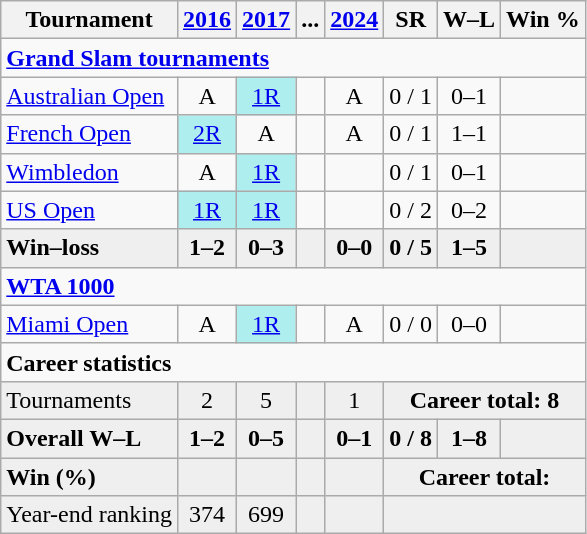<table class=wikitable style=text-align:center>
<tr>
<th>Tournament</th>
<th><a href='#'>2016</a></th>
<th><a href='#'>2017</a></th>
<th>...</th>
<th><a href='#'>2024</a></th>
<th>SR</th>
<th>W–L</th>
<th>Win %</th>
</tr>
<tr>
<td align=left colspan=8><strong><a href='#'>Grand Slam tournaments</a></strong></td>
</tr>
<tr>
<td align=left><a href='#'>Australian Open</a></td>
<td>A</td>
<td style=background:#afeeee><a href='#'>1R</a></td>
<td></td>
<td>A</td>
<td>0 / 1</td>
<td>0–1</td>
<td></td>
</tr>
<tr>
<td align=left><a href='#'>French Open</a></td>
<td style=background:#afeeee><a href='#'>2R</a></td>
<td>A</td>
<td></td>
<td>A</td>
<td>0 / 1</td>
<td>1–1</td>
<td></td>
</tr>
<tr>
<td align=left><a href='#'>Wimbledon</a></td>
<td>A</td>
<td style=background:#afeeee><a href='#'>1R</a></td>
<td></td>
<td></td>
<td>0 / 1</td>
<td>0–1</td>
<td></td>
</tr>
<tr>
<td align=left><a href='#'>US Open</a></td>
<td style=background:#afeeee><a href='#'>1R</a></td>
<td style=background:#afeeee><a href='#'>1R</a></td>
<td></td>
<td></td>
<td>0 / 2</td>
<td>0–2</td>
<td></td>
</tr>
<tr style=font-weight:bold;background:#efefef>
<td style=text-align:left>Win–loss</td>
<td>1–2</td>
<td>0–3</td>
<td></td>
<td>0–0</td>
<td>0 / 5</td>
<td>1–5</td>
<td></td>
</tr>
<tr>
<td align=left  colspan=8><strong><a href='#'>WTA 1000</a></strong></td>
</tr>
<tr>
<td align=left><a href='#'>Miami Open</a></td>
<td>A</td>
<td bgcolor=afeeee><a href='#'>1R</a></td>
<td></td>
<td>A</td>
<td>0 / 0</td>
<td>0–0</td>
<td></td>
</tr>
<tr>
<td colspan=8 style=text-align:left><strong>Career statistics</strong></td>
</tr>
<tr style=background:#efefef>
<td align=left>Tournaments</td>
<td>2</td>
<td>5</td>
<td></td>
<td>1</td>
<td colspan=3><strong>Career total: 8</strong></td>
</tr>
<tr style=font-weight:bold;background:#efefef>
<td style=text-align:left>Overall W–L</td>
<td>1–2</td>
<td>0–5</td>
<td></td>
<td>0–1</td>
<td>0 / 8</td>
<td>1–8</td>
<td></td>
</tr>
<tr style=font-weight:bold;background:#efefef>
<td style=text-align:left>Win (%)</td>
<td></td>
<td></td>
<td></td>
<td></td>
<td colspan=3>Career total: </td>
</tr>
<tr style=background:#efefef>
<td align=left>Year-end ranking</td>
<td>374</td>
<td>699</td>
<td></td>
<td></td>
<td colspan=3></td>
</tr>
</table>
